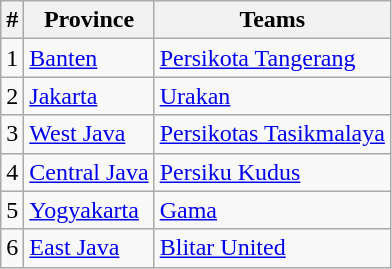<table class="wikitable">
<tr>
<th>#</th>
<th>Province</th>
<th>Teams</th>
</tr>
<tr>
<td>1</td>
<td> <a href='#'>Banten</a></td>
<td><a href='#'>Persikota Tangerang</a></td>
</tr>
<tr>
<td>2</td>
<td> <a href='#'>Jakarta</a></td>
<td><a href='#'>Urakan</a></td>
</tr>
<tr>
<td>3</td>
<td> <a href='#'>West Java</a></td>
<td><a href='#'>Persikotas Tasikmalaya</a></td>
</tr>
<tr>
<td>4</td>
<td> <a href='#'>Central Java</a></td>
<td><a href='#'>Persiku Kudus</a></td>
</tr>
<tr>
<td>5</td>
<td> <a href='#'>Yogyakarta</a></td>
<td><a href='#'>Gama</a></td>
</tr>
<tr>
<td>6</td>
<td> <a href='#'>East Java</a></td>
<td><a href='#'>Blitar United</a></td>
</tr>
</table>
